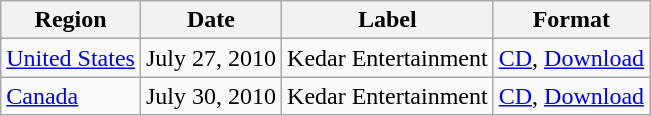<table class="wikitable">
<tr>
<th>Region</th>
<th>Date</th>
<th>Label</th>
<th>Format</th>
</tr>
<tr>
<td><a href='#'>United States</a></td>
<td>July 27, 2010</td>
<td>Kedar Entertainment</td>
<td><a href='#'>CD</a>, <a href='#'>Download</a></td>
</tr>
<tr>
<td><a href='#'>Canada</a></td>
<td>July 30, 2010</td>
<td>Kedar Entertainment</td>
<td><a href='#'>CD</a>, <a href='#'>Download</a></td>
</tr>
</table>
